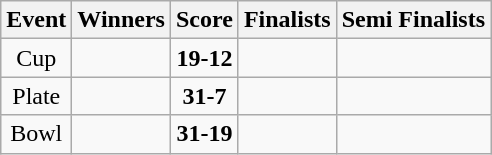<table class="wikitable" style="text-align: center">
<tr>
<th>Event</th>
<th>Winners</th>
<th>Score</th>
<th>Finalists</th>
<th>Semi Finalists</th>
</tr>
<tr>
<td>Cup</td>
<td align=left><strong></strong></td>
<td><strong>19-12</strong></td>
<td align=left></td>
<td align=left><br></td>
</tr>
<tr>
<td>Plate</td>
<td align=left><strong></strong></td>
<td><strong>31-7</strong></td>
<td align=left></td>
<td align=left><br></td>
</tr>
<tr>
<td>Bowl</td>
<td align=left><strong></strong></td>
<td><strong>31-19</strong></td>
<td align=left></td>
<td align=left><br></td>
</tr>
</table>
